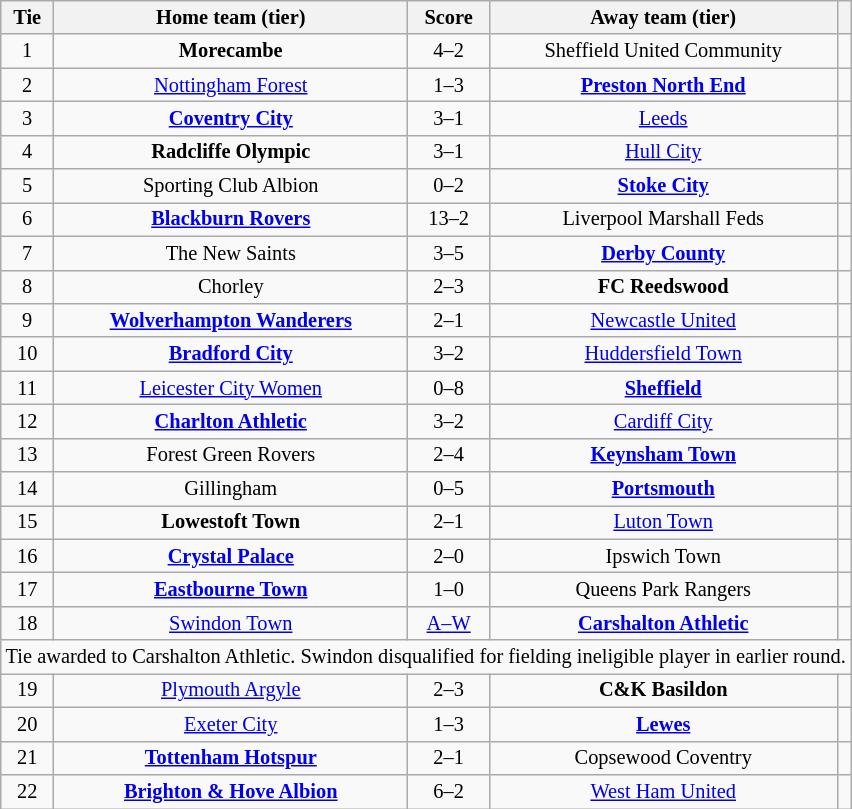<table class="wikitable" style="text-align:center; font-size:85%">
<tr>
<th>Tie</th>
<th>Home team (tier)</th>
<th>Score</th>
<th>Away team (tier)</th>
<th></th>
</tr>
<tr>
<td style="text-align:center;">1</td>
<td><strong>Morecambe</strong></td>
<td style="text-align:center;">4–2</td>
<td>Sheffield United Community</td>
<td></td>
</tr>
<tr>
<td style="text-align:center;">2</td>
<td><a href='#'>Nottingham Forest</a></td>
<td style="text-align:center;">1–3</td>
<td><strong><a href='#'>Preston North End</a></strong></td>
<td></td>
</tr>
<tr>
<td style="text-align:center;">3</td>
<td><strong><a href='#'>Coventry City</a></strong></td>
<td style="text-align:center;">3–1</td>
<td><a href='#'>Leeds</a></td>
<td></td>
</tr>
<tr>
<td style="text-align:center;">4</td>
<td><strong>Radcliffe Olympic</strong></td>
<td style="text-align:center;">3–1</td>
<td><a href='#'>Hull City</a></td>
<td></td>
</tr>
<tr>
<td style="text-align:center;">5</td>
<td>Sporting Club Albion</td>
<td style="text-align:center;">0–2</td>
<td><strong><a href='#'>Stoke City</a></strong></td>
<td></td>
</tr>
<tr>
<td style="text-align:center;">6</td>
<td><strong><a href='#'>Blackburn Rovers</a></strong></td>
<td style="text-align:center;">13–2</td>
<td>Liverpool Marshall Feds</td>
<td></td>
</tr>
<tr>
<td style="text-align:center;">7</td>
<td>The New Saints</td>
<td style="text-align:center;">3–5</td>
<td><strong><a href='#'>Derby County</a></strong></td>
<td></td>
</tr>
<tr>
<td style="text-align:center;">8</td>
<td>Chorley</td>
<td style="text-align:center;">2–3</td>
<td><strong>FC Reedswood</strong></td>
<td></td>
</tr>
<tr>
<td style="text-align:center;">9</td>
<td><strong><a href='#'>Wolverhampton Wanderers</a></strong></td>
<td style="text-align:center;">2–1</td>
<td><a href='#'>Newcastle United</a></td>
<td></td>
</tr>
<tr>
<td style="text-align:center;">10</td>
<td><strong><a href='#'>Bradford City</a></strong></td>
<td style="text-align:center;">3–2</td>
<td><a href='#'>Huddersfield Town</a></td>
<td></td>
</tr>
<tr>
<td style="text-align:center;">11</td>
<td><a href='#'>Leicester City Women</a></td>
<td style="text-align:center;">0–8</td>
<td><strong><a href='#'>Sheffield</a></strong></td>
<td></td>
</tr>
<tr>
<td style="text-align:center;">12</td>
<td><strong><a href='#'>Charlton Athletic</a></strong></td>
<td style="text-align:center;">3–2 </td>
<td><a href='#'>Cardiff City</a></td>
<td></td>
</tr>
<tr>
<td style="text-align:center;">13</td>
<td>Forest Green Rovers</td>
<td style="text-align:center;">2–4 </td>
<td><strong><a href='#'>Keynsham Town</a></strong></td>
<td></td>
</tr>
<tr>
<td style="text-align:center;">14</td>
<td>Gillingham</td>
<td style="text-align:center;">0–5</td>
<td><strong><a href='#'>Portsmouth</a></strong></td>
<td></td>
</tr>
<tr>
<td style="text-align:center;">15</td>
<td><strong>Lowestoft Town</strong></td>
<td style="text-align:center;">2–1</td>
<td><a href='#'>Luton Town</a></td>
<td></td>
</tr>
<tr>
<td style="text-align:center;">16</td>
<td><strong><a href='#'>Crystal Palace</a></strong></td>
<td style="text-align:center;">2–0</td>
<td>Ipswich Town</td>
<td></td>
</tr>
<tr>
<td style="text-align:center;">17</td>
<td><strong><a href='#'>Eastbourne Town</a></strong></td>
<td style="text-align:center;">1–0</td>
<td>Queens Park Rangers</td>
<td></td>
</tr>
<tr>
<td style="text-align:center;">18</td>
<td><a href='#'>Swindon Town</a></td>
<td style="text-align:center;"><a href='#'>A–W</a></td>
<td><strong><a href='#'>Carshalton Athletic</a></strong></td>
<td></td>
</tr>
<tr>
<td colspan="5" style="text-align: center;">Tie awarded to Carshalton Athletic. Swindon disqualified for fielding ineligible player in earlier round.</td>
</tr>
<tr>
<td style="text-align:center;">19</td>
<td><a href='#'>Plymouth Argyle</a></td>
<td style="text-align:center;">2–3</td>
<td><strong>C&K Basildon</strong></td>
<td></td>
</tr>
<tr>
<td style="text-align:center;">20</td>
<td><a href='#'>Exeter City</a></td>
<td style="text-align:center;">1–3</td>
<td><strong><a href='#'>Lewes</a></strong></td>
<td></td>
</tr>
<tr>
<td style="text-align:center;">21</td>
<td><strong><a href='#'>Tottenham Hotspur</a></strong></td>
<td style="text-align:center;">2–1 </td>
<td>Copsewood Coventry</td>
<td></td>
</tr>
<tr>
<td style="text-align:center;">22</td>
<td><strong><a href='#'>Brighton & Hove Albion</a></strong></td>
<td style="text-align:center;">6–2</td>
<td><a href='#'>West Ham United</a></td>
<td></td>
</tr>
</table>
